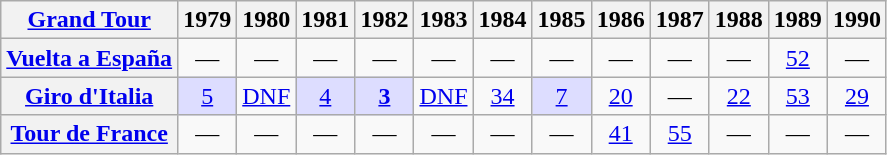<table class="wikitable plainrowheaders">
<tr>
<th scope="col"><a href='#'>Grand Tour</a></th>
<th scope="col">1979</th>
<th scope="col">1980</th>
<th scope="col">1981</th>
<th scope="col">1982</th>
<th scope="col">1983</th>
<th scope="col">1984</th>
<th scope="col">1985</th>
<th scope="col">1986</th>
<th scope="col">1987</th>
<th scope="col">1988</th>
<th scope="col">1989</th>
<th scope="col">1990</th>
</tr>
<tr style="text-align:center;">
<th scope="row"> <a href='#'>Vuelta a España</a></th>
<td>—</td>
<td>—</td>
<td>—</td>
<td>—</td>
<td>—</td>
<td>—</td>
<td>—</td>
<td>—</td>
<td>—</td>
<td>—</td>
<td><a href='#'>52</a></td>
<td>—</td>
</tr>
<tr style="text-align:center;">
<th scope="row"> <a href='#'>Giro d'Italia</a></th>
<td style="background:#ddddff;"><a href='#'>5</a></td>
<td><a href='#'>DNF</a></td>
<td style="background:#ddddff;"><a href='#'>4</a></td>
<td style="background:#ddddff;"><a href='#'><strong>3</strong></a></td>
<td><a href='#'>DNF</a></td>
<td><a href='#'>34</a></td>
<td style="background:#ddddff;"><a href='#'>7</a></td>
<td><a href='#'>20</a></td>
<td>—</td>
<td><a href='#'>22</a></td>
<td><a href='#'>53</a></td>
<td><a href='#'>29</a></td>
</tr>
<tr style="text-align:center;">
<th scope="row"> <a href='#'>Tour de France</a></th>
<td>—</td>
<td>—</td>
<td>—</td>
<td>—</td>
<td>—</td>
<td>—</td>
<td>—</td>
<td><a href='#'>41</a></td>
<td><a href='#'>55</a></td>
<td>—</td>
<td>—</td>
<td>—</td>
</tr>
</table>
